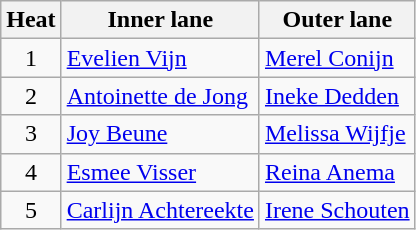<table class="wikitable">
<tr>
<th>Heat</th>
<th>Inner lane</th>
<th>Outer lane</th>
</tr>
<tr>
<td align="center">1</td>
<td><a href='#'>Evelien Vijn</a></td>
<td><a href='#'>Merel Conijn</a></td>
</tr>
<tr>
<td align="center">2</td>
<td><a href='#'>Antoinette de Jong</a></td>
<td><a href='#'>Ineke Dedden</a></td>
</tr>
<tr>
<td align="center">3</td>
<td><a href='#'>Joy Beune</a></td>
<td><a href='#'>Melissa Wijfje</a></td>
</tr>
<tr>
<td align="center">4</td>
<td><a href='#'>Esmee Visser</a></td>
<td><a href='#'>Reina Anema</a></td>
</tr>
<tr>
<td align="center">5</td>
<td><a href='#'>Carlijn Achtereekte</a></td>
<td><a href='#'>Irene Schouten</a></td>
</tr>
</table>
